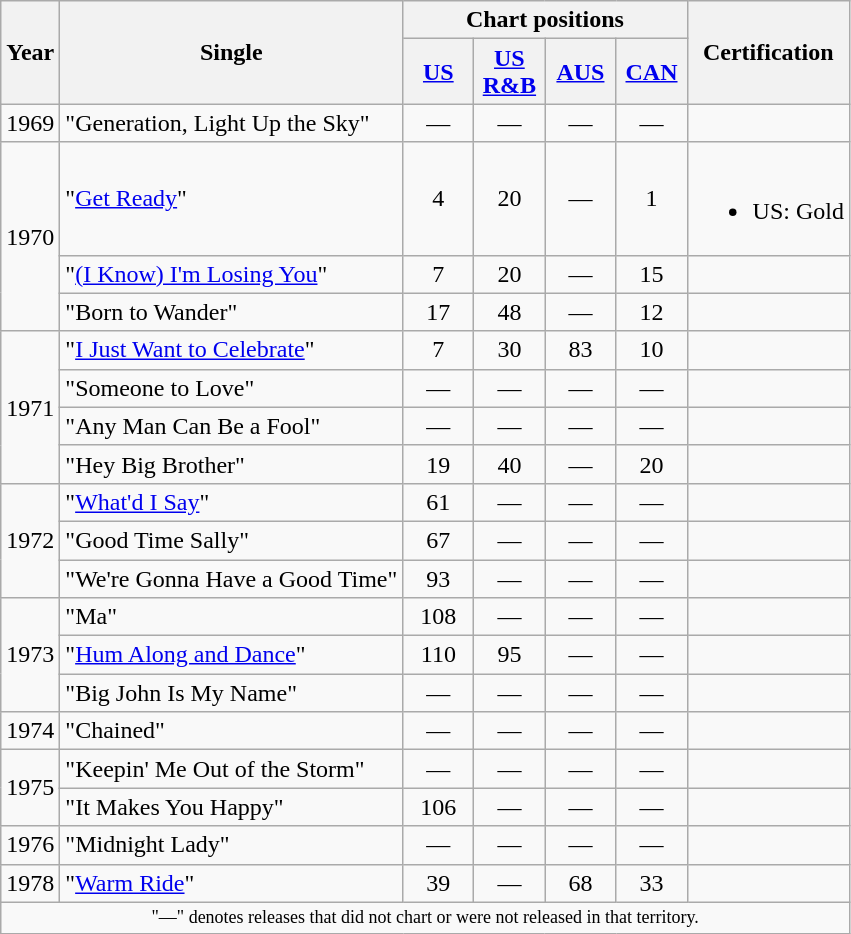<table class="wikitable">
<tr>
<th rowspan="2">Year</th>
<th rowspan="2">Single</th>
<th colspan="4">Chart positions</th>
<th rowspan="2">Certification</th>
</tr>
<tr>
<th align="center" valign="center" width="40"><a href='#'>US</a><br></th>
<th align="center" valign="center" width="40"><a href='#'>US R&B</a><br></th>
<th align="center" valign="center" width="40"><a href='#'>AUS</a><br></th>
<th align="center" valign="center" width="40"><a href='#'>CAN</a><br></th>
</tr>
<tr>
<td>1969</td>
<td align="left" valign="center">"Generation, Light Up the Sky"</td>
<td align="center" valign="center">—</td>
<td align="center" valign="center">—</td>
<td align="center" valign="center">—</td>
<td align="center" valign="center">—</td>
<td></td>
</tr>
<tr>
<td rowspan="3">1970</td>
<td align="left" valign="center">"<a href='#'>Get Ready</a>"</td>
<td align="center" valign="center">4</td>
<td align="center" valign="center">20</td>
<td align="center" valign="center">—</td>
<td align="center" valign="center">1</td>
<td><br><ul><li>US: Gold</li></ul></td>
</tr>
<tr>
<td align="left" valign="center">"<a href='#'>(I Know) I'm Losing You</a>"</td>
<td align="center" valign="center">7</td>
<td align="center" valign="center">20</td>
<td align="center" valign="center">—</td>
<td align="center" valign="center">15</td>
<td></td>
</tr>
<tr>
<td align="left" valign="center">"Born to Wander"</td>
<td align="center" valign="center">17</td>
<td align="center" valign="center">48</td>
<td align="center" valign="center">—</td>
<td align="center" valign="center">12</td>
<td></td>
</tr>
<tr>
<td rowspan="4">1971</td>
<td align="left" valign="center">"<a href='#'>I Just Want to Celebrate</a>"</td>
<td align="center" valign="center">7</td>
<td align="center" valign="center">30</td>
<td align="center" valign="center">83</td>
<td align="center" valign="center">10</td>
<td></td>
</tr>
<tr>
<td align="left" valign="center">"Someone to Love"</td>
<td align="center" valign="center">—</td>
<td align="center" valign="center">—</td>
<td align="center" valign="center">—</td>
<td align="center" valign="center">—</td>
<td></td>
</tr>
<tr>
<td align="left" valign="center">"Any Man Can Be a Fool"</td>
<td align="center" valign="center">—</td>
<td align="center" valign="center">—</td>
<td align="center" valign="center">—</td>
<td align="center" valign="center">—</td>
<td></td>
</tr>
<tr>
<td align="left" valign="center">"Hey Big Brother"</td>
<td align="center" valign="center">19</td>
<td align="center" valign="center">40</td>
<td align="center" valign="center">—</td>
<td align="center" valign="center">20</td>
<td></td>
</tr>
<tr>
<td rowspan="3">1972</td>
<td align="left" valign="center">"<a href='#'>What'd I Say</a>"</td>
<td align="center" valign="center">61</td>
<td align="center" valign="center">—</td>
<td align="center" valign="center">—</td>
<td align="center" valign="center">—</td>
<td></td>
</tr>
<tr>
<td align="left" valign="center">"Good Time Sally"</td>
<td align="center" valign="center">67</td>
<td align="center" valign="center">—</td>
<td align="center" valign="center">—</td>
<td align="center" valign="center">—</td>
<td></td>
</tr>
<tr>
<td align="left" valign="center">"We're Gonna Have a Good Time"</td>
<td align="center" valign="center">93</td>
<td align="center" valign="center">—</td>
<td align="center" valign="center">—</td>
<td align="center" valign="center">—</td>
<td></td>
</tr>
<tr>
<td rowspan="3">1973</td>
<td align="left" valign="center">"Ma"</td>
<td align="center" valign="center">108</td>
<td align="center" valign="center">—</td>
<td align="center" valign="center">—</td>
<td align="center" valign="center">—</td>
<td></td>
</tr>
<tr>
<td align="left" valign="center">"<a href='#'>Hum Along and Dance</a>"</td>
<td align="center" valign="center">110</td>
<td align="center" valign="center">95</td>
<td align="center" valign="center">—</td>
<td align="center" valign="center">—</td>
<td></td>
</tr>
<tr>
<td align="left" valign="center">"Big John Is My Name"</td>
<td align="center" valign="center">—</td>
<td align="center" valign="center">—</td>
<td align="center" valign="center">—</td>
<td align="center" valign="center">—</td>
<td></td>
</tr>
<tr>
<td>1974</td>
<td align="left" valign="center">"Chained"</td>
<td align="center" valign="center">—</td>
<td align="center" valign="center">—</td>
<td align="center" valign="center">—</td>
<td align="center" valign="center">—</td>
<td></td>
</tr>
<tr>
<td rowspan="2">1975</td>
<td align="left" valign="center">"Keepin' Me Out of the Storm"</td>
<td align="center" valign="center">—</td>
<td align="center" valign="center">—</td>
<td align="center" valign="center">—</td>
<td align="center" valign="center">—</td>
<td></td>
</tr>
<tr>
<td align="left" valign="center">"It Makes You Happy"</td>
<td align="center" valign="center">106</td>
<td align="center" valign="center">—</td>
<td align="center" valign="center">—</td>
<td align="center" valign="center">—</td>
<td></td>
</tr>
<tr>
<td>1976</td>
<td align="left" valign="center">"Midnight Lady"</td>
<td align="center" valign="center">—</td>
<td align="center" valign="center">—</td>
<td align="center" valign="center">—</td>
<td align="center" valign="center">—</td>
<td></td>
</tr>
<tr>
<td>1978</td>
<td align="left" valign="center">"<a href='#'>Warm Ride</a>"</td>
<td align="center" valign="center">39</td>
<td align="center" valign="center">—</td>
<td align="center" valign="center">68</td>
<td align="center" valign="center">33</td>
<td></td>
</tr>
<tr>
<td colspan="7" style="text-align:center; font-size:9pt;">"—" denotes releases that did not chart or were not released in that territory.</td>
</tr>
</table>
